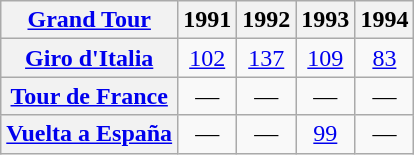<table class="wikitable plainrowheaders">
<tr>
<th scope="col"><a href='#'>Grand Tour</a></th>
<th scope="col">1991</th>
<th scope="col">1992</th>
<th scope="col">1993</th>
<th scope="col">1994</th>
</tr>
<tr style="text-align:center;">
<th scope="row"> <a href='#'>Giro d'Italia</a></th>
<td><a href='#'>102</a></td>
<td><a href='#'>137</a></td>
<td><a href='#'>109</a></td>
<td><a href='#'>83</a></td>
</tr>
<tr style="text-align:center;">
<th scope="row"> <a href='#'>Tour de France</a></th>
<td>—</td>
<td>—</td>
<td>—</td>
<td>—</td>
</tr>
<tr style="text-align:center;">
<th scope="row"> <a href='#'>Vuelta a España</a></th>
<td>—</td>
<td>—</td>
<td><a href='#'>99</a></td>
<td>—</td>
</tr>
</table>
